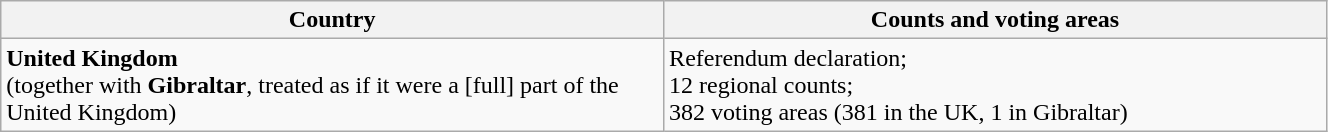<table class="wikitable" style="width:70%;">
<tr>
<th width=35%>Country</th>
<th width=35%>Counts and voting areas</th>
</tr>
<tr>
<td><strong>United Kingdom</strong> <br>(together with <strong>Gibraltar</strong>, treated as if it were a [full] part of the United Kingdom)</td>
<td>Referendum declaration;<br>12 regional counts;<br>382 voting areas (381 in the UK, 1 in Gibraltar)</td>
</tr>
</table>
